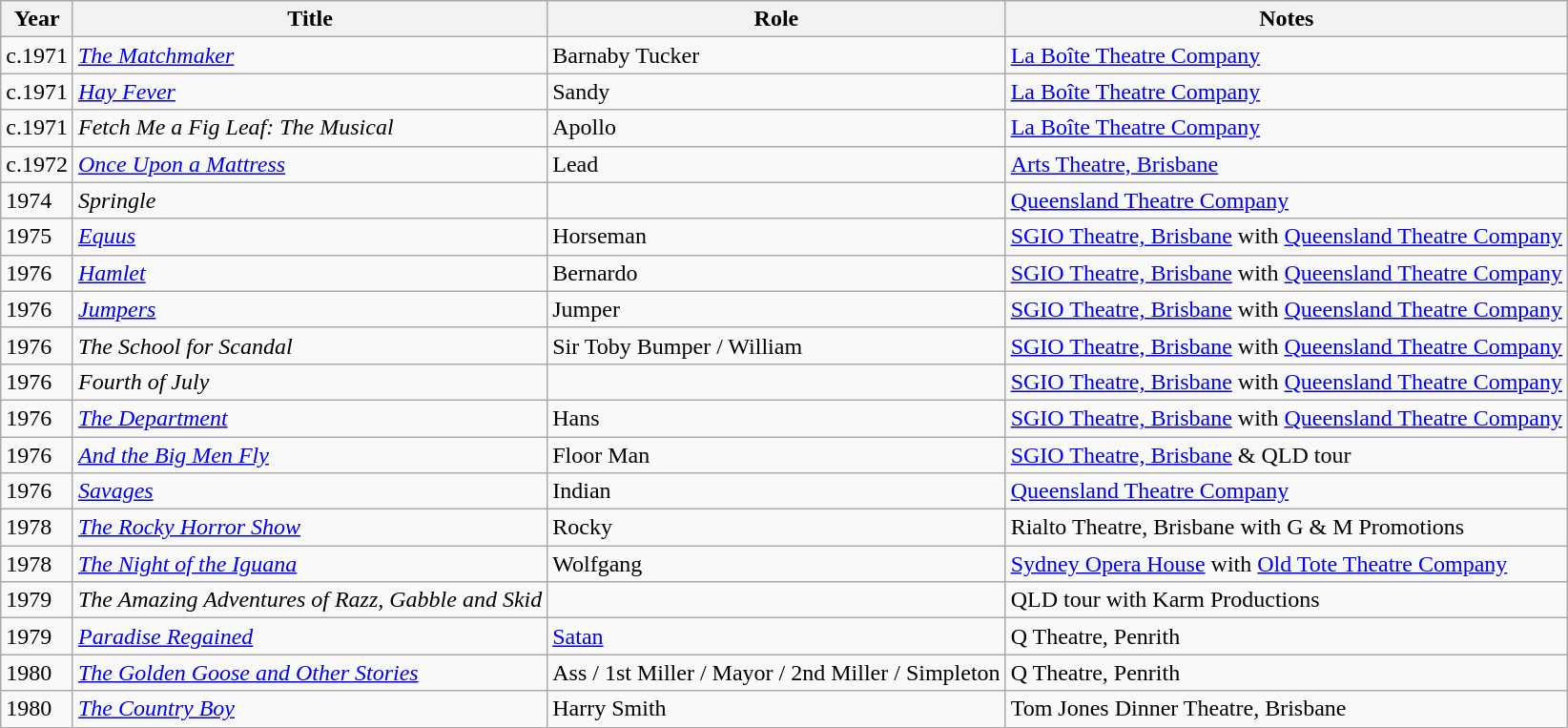<table class=wikitable>
<tr>
<th>Year</th>
<th>Title</th>
<th>Role</th>
<th>Notes</th>
</tr>
<tr>
<td>c.1971</td>
<td><em><a href='#'>The Matchmaker</a></em></td>
<td>Barnaby Tucker</td>
<td><a href='#'>La Boîte Theatre Company</a></td>
</tr>
<tr>
<td>c.1971</td>
<td><em><a href='#'>Hay Fever</a></em></td>
<td>Sandy</td>
<td><a href='#'>La Boîte Theatre Company</a></td>
</tr>
<tr>
<td>c.1971</td>
<td><em>Fetch Me a Fig Leaf: The Musical</em></td>
<td>Apollo</td>
<td><a href='#'>La Boîte Theatre Company</a></td>
</tr>
<tr>
<td>c.1972</td>
<td><em><a href='#'>Once Upon a Mattress</a></em></td>
<td>Lead</td>
<td><a href='#'>Arts Theatre, Brisbane</a></td>
</tr>
<tr>
<td>1974</td>
<td><em>Springle</em></td>
<td></td>
<td><a href='#'>Queensland Theatre Company</a></td>
</tr>
<tr>
<td>1975</td>
<td><em><a href='#'>Equus</a></em></td>
<td>Horseman</td>
<td><a href='#'>SGIO Theatre, Brisbane</a> with <a href='#'>Queensland Theatre Company</a></td>
</tr>
<tr>
<td>1976</td>
<td><em><a href='#'>Hamlet</a></em></td>
<td>Bernardo</td>
<td><a href='#'>SGIO Theatre, Brisbane</a> with <a href='#'>Queensland Theatre Company</a></td>
</tr>
<tr>
<td>1976</td>
<td><em><a href='#'>Jumpers</a></em></td>
<td>Jumper</td>
<td><a href='#'>SGIO Theatre, Brisbane</a> with <a href='#'>Queensland Theatre Company</a></td>
</tr>
<tr>
<td>1976</td>
<td><em>The School for Scandal</em></td>
<td>Sir Toby Bumper / William</td>
<td><a href='#'>SGIO Theatre, Brisbane</a> with <a href='#'>Queensland Theatre Company</a></td>
</tr>
<tr>
<td>1976</td>
<td><em>Fourth of July</em></td>
<td></td>
<td><a href='#'>SGIO Theatre, Brisbane</a> with <a href='#'>Queensland Theatre Company</a></td>
</tr>
<tr>
<td>1976</td>
<td><em><a href='#'>The Department</a></em></td>
<td>Hans</td>
<td><a href='#'>SGIO Theatre, Brisbane</a> with  <a href='#'>Queensland Theatre Company</a></td>
</tr>
<tr>
<td>1976</td>
<td><em><a href='#'>And the Big Men Fly</a></em></td>
<td>Floor Man</td>
<td><a href='#'>SGIO Theatre, Brisbane</a> & QLD tour</td>
</tr>
<tr>
<td>1976</td>
<td><em><a href='#'>Savages</a></em></td>
<td>Indian</td>
<td><a href='#'>Queensland Theatre Company</a></td>
</tr>
<tr>
<td>1978</td>
<td><em><a href='#'>The Rocky Horror Show</a></em></td>
<td>Rocky</td>
<td>Rialto Theatre, Brisbane with G & M Promotions</td>
</tr>
<tr>
<td>1978</td>
<td><em><a href='#'>The Night of the Iguana</a></em></td>
<td>Wolfgang</td>
<td><a href='#'>Sydney Opera House</a> with <a href='#'>Old Tote Theatre Company</a></td>
</tr>
<tr>
<td>1979</td>
<td><em>The Amazing Adventures of Razz, Gabble and Skid</em></td>
<td></td>
<td>QLD tour with Karm Productions</td>
</tr>
<tr>
<td>1979</td>
<td><em><a href='#'>Paradise Regained</a></em></td>
<td><a href='#'>Satan</a></td>
<td>Q Theatre, Penrith</td>
</tr>
<tr>
<td>1980</td>
<td><em><a href='#'>The Golden Goose and Other Stories</a></em></td>
<td>Ass / 1st Miller / Mayor / 2nd Miller / Simpleton</td>
<td>Q Theatre, Penrith</td>
</tr>
<tr>
<td>1980</td>
<td><em><a href='#'>The Country Boy</a></em></td>
<td>Harry Smith</td>
<td>Tom Jones Dinner Theatre, Brisbane</td>
</tr>
</table>
